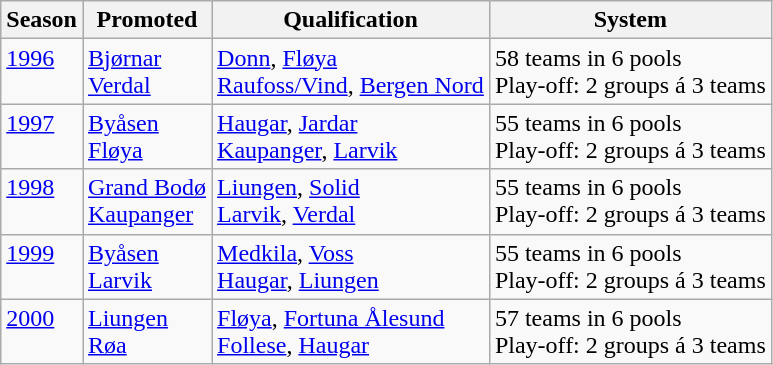<table class="wikitable">
<tr>
<th>Season</th>
<th colspan="2">Promoted</th>
<th>Qualification</th>
<th>System</th>
</tr>
<tr valign="top">
<td><a href='#'>1996</a></td>
<td colspan="2"><a href='#'>Bjørnar</a><br><a href='#'>Verdal</a></td>
<td><a href='#'>Donn</a>, <a href='#'>Fløya</a> <br><a href='#'>Raufoss/Vind</a>, <a href='#'>Bergen Nord</a></td>
<td>58 teams in 6 pools<br>Play-off: 2 groups á 3 teams</td>
</tr>
<tr valign="top">
<td><a href='#'>1997</a></td>
<td colspan="2"><a href='#'>Byåsen</a><br><a href='#'>Fløya</a></td>
<td><a href='#'>Haugar</a>, <a href='#'>Jardar</a><br><a href='#'>Kaupanger</a>, <a href='#'>Larvik</a></td>
<td>55 teams in 6 pools<br>Play-off: 2 groups á 3 teams</td>
</tr>
<tr valign="top">
<td><a href='#'>1998</a></td>
<td colspan="2"><a href='#'>Grand Bodø</a><br><a href='#'>Kaupanger</a></td>
<td><a href='#'>Liungen</a>, <a href='#'>Solid</a> <br><a href='#'>Larvik</a>, <a href='#'>Verdal</a></td>
<td>55 teams in 6 pools<br>Play-off: 2 groups á 3 teams</td>
</tr>
<tr valign="top">
<td><a href='#'>1999</a></td>
<td colspan="2"><a href='#'>Byåsen</a><br><a href='#'>Larvik</a></td>
<td><a href='#'>Medkila</a>, <a href='#'>Voss</a><br><a href='#'>Haugar</a>, <a href='#'>Liungen</a></td>
<td>55 teams in 6 pools<br>Play-off: 2 groups á 3 teams</td>
</tr>
<tr valign="top">
<td><a href='#'>2000</a></td>
<td colspan="2"><a href='#'>Liungen</a><br><a href='#'>Røa</a></td>
<td><a href='#'>Fløya</a>, <a href='#'>Fortuna Ålesund</a><br><a href='#'>Follese</a>, <a href='#'>Haugar</a></td>
<td>57 teams in 6 pools<br>Play-off: 2 groups á 3 teams</td>
</tr>
</table>
